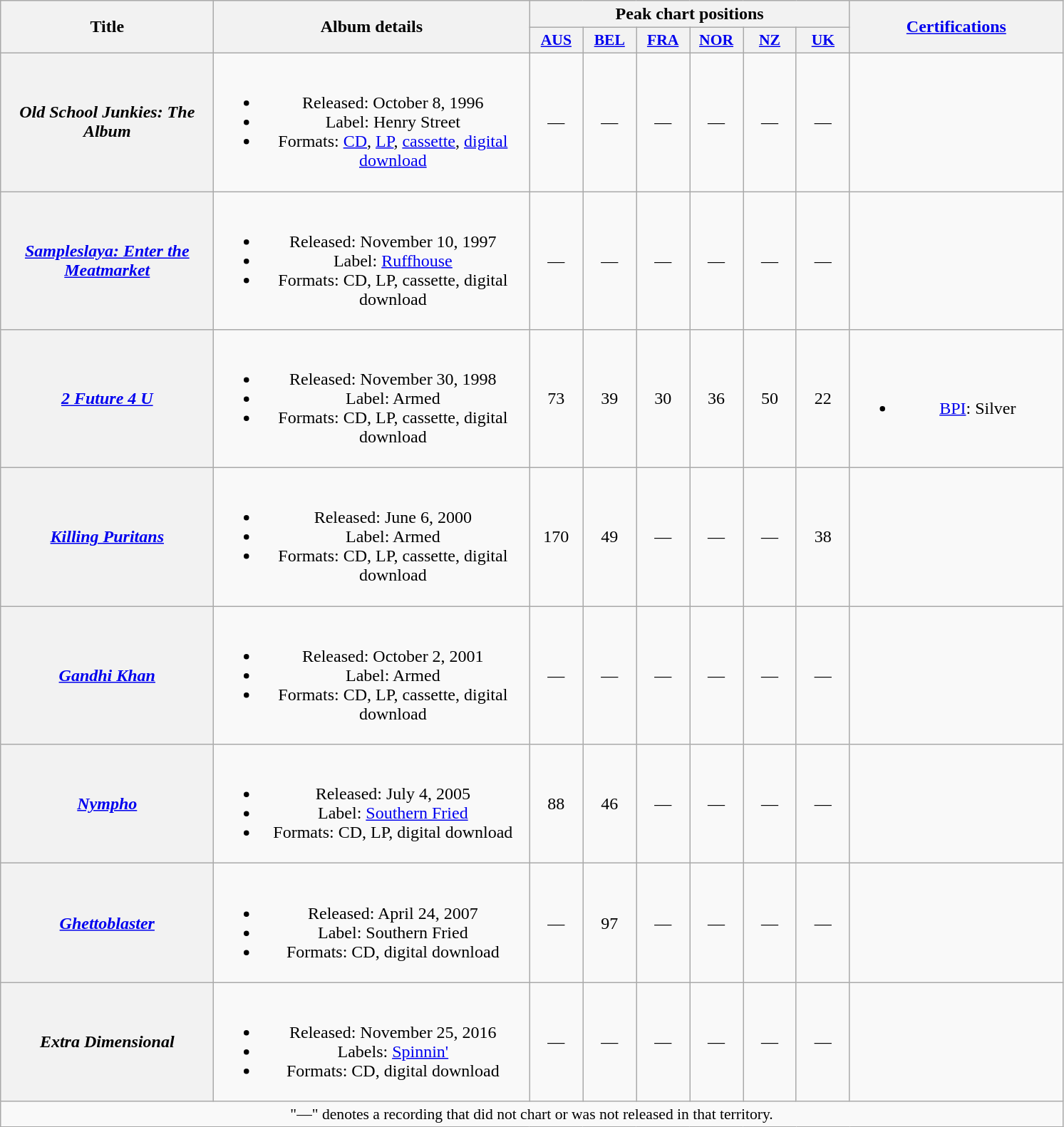<table class="wikitable plainrowheaders" style="text-align:center;">
<tr>
<th scope="col" rowspan="2" style="width:12em;">Title</th>
<th scope="col" rowspan="2" style="width:18em;">Album details</th>
<th scope="col" colspan="6">Peak chart positions</th>
<th scope="col" rowspan="2" style="width:12em;"><a href='#'>Certifications</a></th>
</tr>
<tr>
<th scope="col" style="width:3em;font-size:90%;"><a href='#'>AUS</a><br></th>
<th scope="col" style="width:3em;font-size:90%;"><a href='#'>BEL</a><br></th>
<th scope="col" style="width:3em;font-size:90%;"><a href='#'>FRA</a><br></th>
<th scope="col" style="width:3em;font-size:90%;"><a href='#'>NOR</a><br></th>
<th scope="col" style="width:3em;font-size:90%;"><a href='#'>NZ</a><br></th>
<th scope="col" style="width:3em;font-size:90%;"><a href='#'>UK</a><br></th>
</tr>
<tr>
<th scope="row"><em>Old School Junkies: The Album</em></th>
<td><br><ul><li>Released: October 8, 1996</li><li>Label: Henry Street</li><li>Formats: <a href='#'>CD</a>, <a href='#'>LP</a>, <a href='#'>cassette</a>, <a href='#'>digital download</a></li></ul></td>
<td>—</td>
<td>—</td>
<td>—</td>
<td>—</td>
<td>—</td>
<td>—</td>
<td></td>
</tr>
<tr>
<th scope="row"><em><a href='#'>Sampleslaya: Enter the Meatmarket</a></em></th>
<td><br><ul><li>Released: November 10, 1997</li><li>Label: <a href='#'>Ruffhouse</a></li><li>Formats: CD, LP, cassette, digital download</li></ul></td>
<td>—</td>
<td>—</td>
<td>—</td>
<td>—</td>
<td>—</td>
<td>—</td>
<td></td>
</tr>
<tr>
<th scope="row"><em><a href='#'>2 Future 4 U</a></em></th>
<td><br><ul><li>Released: November 30, 1998</li><li>Label: Armed</li><li>Formats: CD, LP, cassette, digital download</li></ul></td>
<td>73</td>
<td>39</td>
<td>30</td>
<td>36</td>
<td>50</td>
<td>22</td>
<td><br><ul><li><a href='#'>BPI</a>: Silver</li></ul></td>
</tr>
<tr>
<th scope="row"><em><a href='#'>Killing Puritans</a></em></th>
<td><br><ul><li>Released: June 6, 2000</li><li>Label: Armed</li><li>Formats: CD, LP, cassette, digital download</li></ul></td>
<td>170</td>
<td>49</td>
<td>—</td>
<td>—</td>
<td>—</td>
<td>38</td>
<td></td>
</tr>
<tr>
<th scope="row"><em><a href='#'>Gandhi Khan</a></em></th>
<td><br><ul><li>Released: October 2, 2001</li><li>Label: Armed</li><li>Formats: CD, LP, cassette, digital download</li></ul></td>
<td>—</td>
<td>—</td>
<td>—</td>
<td>—</td>
<td>—</td>
<td>—</td>
<td></td>
</tr>
<tr>
<th scope="row"><em><a href='#'>Nympho</a></em></th>
<td><br><ul><li>Released: July 4, 2005</li><li>Label: <a href='#'>Southern Fried</a></li><li>Formats: CD, LP, digital download</li></ul></td>
<td>88</td>
<td>46</td>
<td>—</td>
<td>—</td>
<td>—</td>
<td>—</td>
<td></td>
</tr>
<tr>
<th scope="row"><em><a href='#'>Ghettoblaster</a></em></th>
<td><br><ul><li>Released: April 24, 2007</li><li>Label: Southern Fried</li><li>Formats: CD, digital download</li></ul></td>
<td>—</td>
<td>97</td>
<td>—</td>
<td>—</td>
<td>—</td>
<td>—</td>
<td></td>
</tr>
<tr>
<th scope="row"><em>Extra Dimensional</em></th>
<td><br><ul><li>Released: November 25, 2016</li><li>Labels: <a href='#'>Spinnin'</a></li><li>Formats: CD, digital download</li></ul></td>
<td>—</td>
<td>—</td>
<td>—</td>
<td>—</td>
<td>—</td>
<td>—</td>
<td></td>
</tr>
<tr>
<td colspan="14" style="font-size:90%">"—" denotes a recording that did not chart or was not released in that territory.</td>
</tr>
</table>
